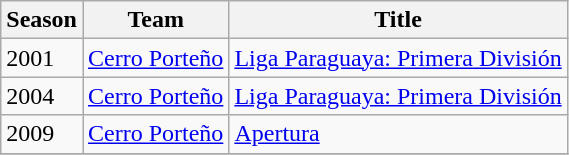<table class="wikitable">
<tr>
<th>Season</th>
<th>Team</th>
<th>Title</th>
</tr>
<tr>
<td>2001</td>
<td><a href='#'>Cerro Porteño</a></td>
<td><a href='#'>Liga Paraguaya: Primera División</a></td>
</tr>
<tr>
<td>2004</td>
<td><a href='#'>Cerro Porteño</a></td>
<td><a href='#'>Liga Paraguaya: Primera División</a></td>
</tr>
<tr>
<td>2009</td>
<td><a href='#'>Cerro Porteño</a></td>
<td><a href='#'>Apertura</a></td>
</tr>
<tr>
</tr>
</table>
